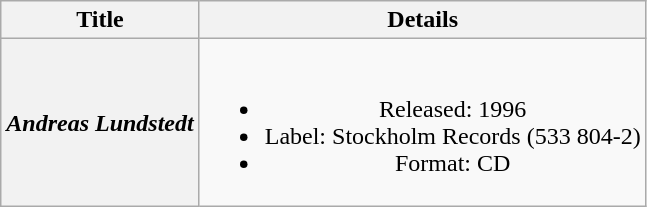<table class="wikitable plainrowheaders" style="text-align:center;" border="1">
<tr>
<th>Title</th>
<th>Details</th>
</tr>
<tr>
<th scope="row"><em>Andreas Lundstedt</em></th>
<td><br><ul><li>Released: 1996</li><li>Label: Stockholm Records (533 804-2)</li><li>Format: CD</li></ul></td>
</tr>
</table>
